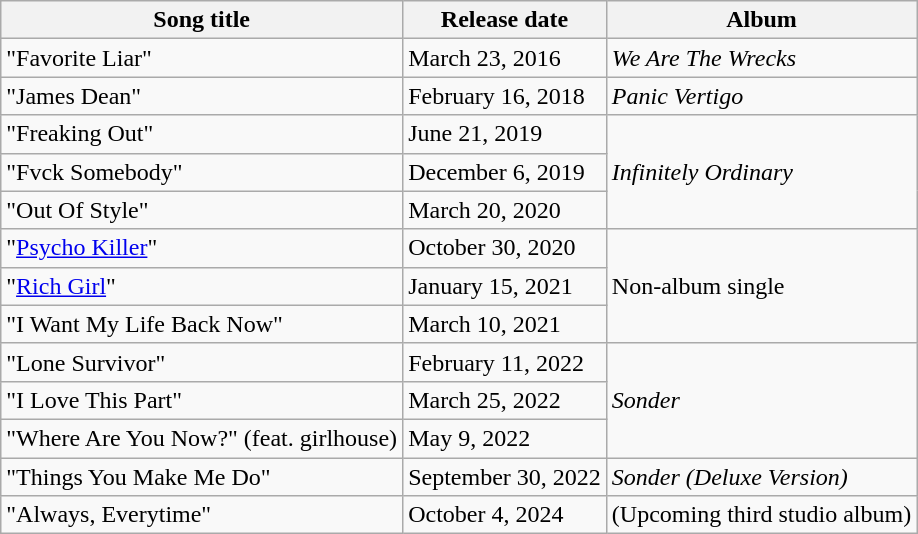<table class=wikitable>
<tr>
<th>Song title</th>
<th>Release date</th>
<th>Album</th>
</tr>
<tr>
<td>"Favorite Liar"</td>
<td>March 23, 2016</td>
<td><em>We Are The Wrecks</em></td>
</tr>
<tr>
<td>"James Dean"</td>
<td>February 16, 2018</td>
<td><em>Panic Vertigo</em></td>
</tr>
<tr>
<td>"Freaking Out"</td>
<td>June 21, 2019</td>
<td rowspan="3"><em>Infinitely Ordinary</em></td>
</tr>
<tr>
<td>"Fvck Somebody"</td>
<td>December 6, 2019</td>
</tr>
<tr>
<td>"Out Of Style"</td>
<td>March 20, 2020</td>
</tr>
<tr>
<td>"<a href='#'>Psycho Killer</a>"<br></td>
<td>October 30, 2020</td>
<td rowspan="3">Non-album single</td>
</tr>
<tr>
<td>"<a href='#'>Rich Girl</a>"<br></td>
<td>January 15, 2021</td>
</tr>
<tr>
<td>"I Want My Life Back Now"</td>
<td>March 10, 2021</td>
</tr>
<tr>
<td>"Lone Survivor"</td>
<td>February 11, 2022</td>
<td rowspan="3"><em>Sonder</em></td>
</tr>
<tr>
<td>"I Love This Part"</td>
<td>March 25, 2022</td>
</tr>
<tr>
<td>"Where Are You Now?" (feat. girlhouse)</td>
<td>May 9, 2022</td>
</tr>
<tr>
<td>"Things You Make Me Do"</td>
<td>September 30, 2022</td>
<td><em>Sonder (Deluxe Version)</em></td>
</tr>
<tr>
<td>"Always, Everytime"</td>
<td>October 4, 2024</td>
<td>(Upcoming third studio album)</td>
</tr>
</table>
